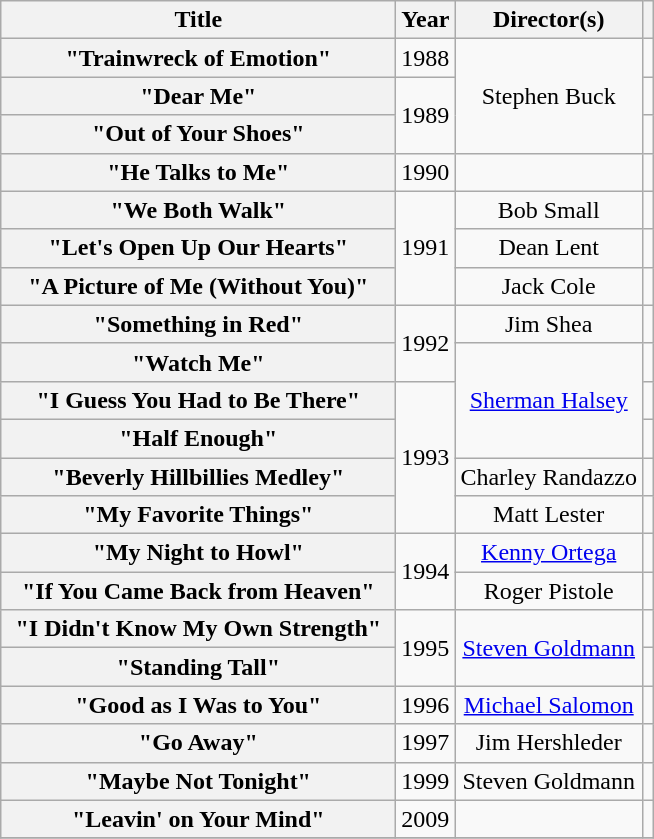<table class="wikitable plainrowheaders" style="text-align:center;" border="1">
<tr>
<th scope="col" style="width:16em;">Title</th>
<th scope="col">Year</th>
<th scope="col">Director(s)</th>
<th></th>
</tr>
<tr>
<th scope="row">"Trainwreck of Emotion"</th>
<td>1988</td>
<td rowspan="3">Stephen Buck</td>
<td></td>
</tr>
<tr>
<th scope="row">"Dear Me"</th>
<td rowspan="2">1989</td>
<td></td>
</tr>
<tr>
<th scope="row">"Out of Your Shoes"</th>
<td></td>
</tr>
<tr>
<th scope="row">"He Talks to Me"</th>
<td>1990</td>
<td></td>
<td></td>
</tr>
<tr>
<th scope="row">"We Both Walk"</th>
<td rowspan="3">1991</td>
<td>Bob Small</td>
<td></td>
</tr>
<tr>
<th scope="row">"Let's Open Up Our Hearts"</th>
<td>Dean Lent</td>
<td></td>
</tr>
<tr>
<th scope="row">"A Picture of Me (Without You)"</th>
<td>Jack Cole</td>
<td></td>
</tr>
<tr>
<th scope="row">"Something in Red"</th>
<td rowspan="2">1992</td>
<td>Jim Shea</td>
<td></td>
</tr>
<tr>
<th scope="row">"Watch Me"</th>
<td rowspan="3"><a href='#'>Sherman Halsey</a></td>
<td></td>
</tr>
<tr>
<th scope="row">"I Guess You Had to Be There"</th>
<td rowspan="4">1993</td>
<td></td>
</tr>
<tr>
<th scope="row">"Half Enough"</th>
<td></td>
</tr>
<tr>
<th scope="row">"Beverly Hillbillies Medley"<br></th>
<td>Charley Randazzo</td>
<td></td>
</tr>
<tr>
<th scope="row">"My Favorite Things"</th>
<td>Matt Lester</td>
<td></td>
</tr>
<tr>
<th scope="row">"My Night to Howl"</th>
<td rowspan="2">1994</td>
<td><a href='#'>Kenny Ortega</a></td>
<td></td>
</tr>
<tr>
<th scope="row">"If You Came Back from Heaven"</th>
<td>Roger Pistole</td>
<td></td>
</tr>
<tr>
<th scope="row">"I Didn't Know My Own Strength"</th>
<td rowspan="2">1995</td>
<td rowspan="2"><a href='#'>Steven Goldmann</a></td>
<td></td>
</tr>
<tr>
<th scope="row">"Standing Tall"</th>
<td></td>
</tr>
<tr>
<th scope="row">"Good as I Was to You"</th>
<td>1996</td>
<td><a href='#'>Michael Salomon</a></td>
<td></td>
</tr>
<tr>
<th scope="row">"Go Away"</th>
<td>1997</td>
<td>Jim Hershleder</td>
<td></td>
</tr>
<tr>
<th scope="row">"Maybe Not Tonight"<br></th>
<td>1999</td>
<td>Steven Goldmann</td>
<td></td>
</tr>
<tr>
<th scope="row">"Leavin' on Your Mind"</th>
<td>2009</td>
<td></td>
<td></td>
</tr>
<tr>
</tr>
</table>
